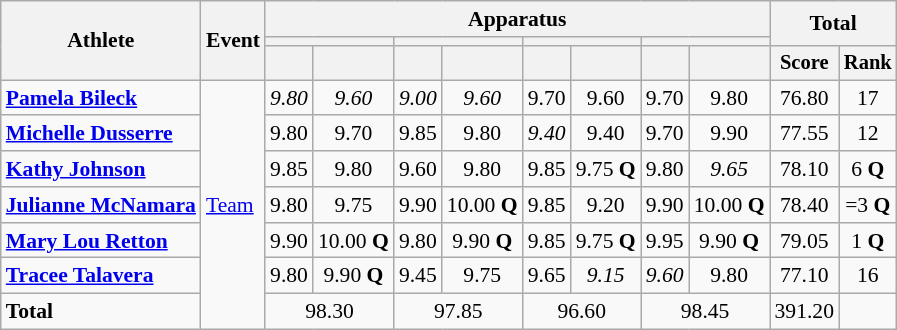<table class=wikitable style=font-size:90%;text-align:center>
<tr>
<th rowspan=3>Athlete</th>
<th rowspan=3>Event</th>
<th colspan=8>Apparatus</th>
<th colspan=2 rowspan=2>Total</th>
</tr>
<tr style=font-size:95%>
<th colspan=2></th>
<th colspan=2></th>
<th colspan=2></th>
<th colspan=2></th>
</tr>
<tr style=font-size:95%>
<th></th>
<th></th>
<th></th>
<th></th>
<th></th>
<th></th>
<th></th>
<th></th>
<th>Score</th>
<th>Rank</th>
</tr>
<tr>
<td align=left><strong><a href='#'>Pamela Bileck</a></strong></td>
<td align=left rowspan=7><a href='#'>Team</a></td>
<td><em>9.80</em></td>
<td><em>9.60</em></td>
<td><em>9.00</em></td>
<td><em>9.60</em></td>
<td>9.70</td>
<td>9.60</td>
<td>9.70</td>
<td>9.80</td>
<td>76.80</td>
<td>17</td>
</tr>
<tr>
<td align=left><strong><a href='#'>Michelle Dusserre</a></strong></td>
<td>9.80</td>
<td>9.70</td>
<td>9.85</td>
<td>9.80</td>
<td><em>9.40</em></td>
<td>9.40</td>
<td>9.70</td>
<td>9.90</td>
<td>77.55</td>
<td>12</td>
</tr>
<tr>
<td align=left><strong><a href='#'>Kathy Johnson</a></strong></td>
<td>9.85</td>
<td>9.80</td>
<td>9.60</td>
<td>9.80</td>
<td>9.85</td>
<td>9.75 <strong>Q</strong></td>
<td>9.80</td>
<td><em>9.65</em></td>
<td>78.10</td>
<td>6 <strong>Q</strong></td>
</tr>
<tr>
<td align=left><strong><a href='#'>Julianne McNamara</a></strong></td>
<td>9.80</td>
<td>9.75</td>
<td>9.90</td>
<td>10.00 <strong>Q</strong></td>
<td>9.85</td>
<td>9.20</td>
<td>9.90</td>
<td>10.00 <strong>Q</strong></td>
<td>78.40</td>
<td>=3 <strong>Q</strong></td>
</tr>
<tr>
<td align=left><strong><a href='#'>Mary Lou Retton</a></strong></td>
<td>9.90</td>
<td>10.00 <strong>Q</strong></td>
<td>9.80</td>
<td>9.90 <strong>Q</strong></td>
<td>9.85</td>
<td>9.75 <strong>Q</strong></td>
<td>9.95</td>
<td>9.90 <strong>Q</strong></td>
<td>79.05</td>
<td>1 <strong>Q</strong></td>
</tr>
<tr>
<td align=left><strong><a href='#'>Tracee Talavera</a></strong></td>
<td>9.80</td>
<td>9.90 <strong>Q</strong></td>
<td>9.45</td>
<td>9.75</td>
<td>9.65</td>
<td><em>9.15</em></td>
<td><em>9.60</em></td>
<td>9.80</td>
<td>77.10</td>
<td>16</td>
</tr>
<tr>
<td align=left><strong>Total</strong></td>
<td colspan=2>98.30</td>
<td colspan=2>97.85</td>
<td colspan=2>96.60</td>
<td colspan=2>98.45</td>
<td>391.20</td>
<td></td>
</tr>
</table>
